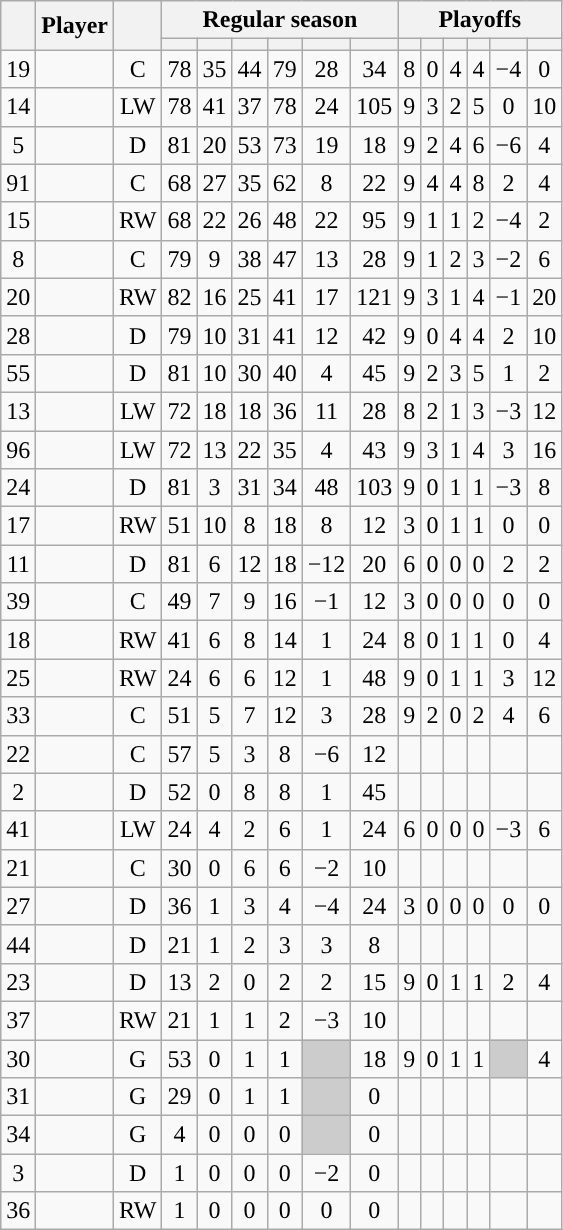<table class="wikitable sortable plainrowheaders" style="text-align:center;">
<tr>
<th scope="col" data-sort-type="number" rowspan="2"></th>
<th scope="col" rowspan="2">Player</th>
<th scope="col" rowspan="2"></th>
<th scope=colgroup colspan=6>Regular season</th>
<th scope=colgroup colspan=6>Playoffs</th>
</tr>
<tr>
<th scope="col" data-sort-type="number"></th>
<th scope="col" data-sort-type="number"></th>
<th scope="col" data-sort-type="number"></th>
<th scope="col" data-sort-type="number"></th>
<th scope="col" data-sort-type="number"></th>
<th scope="col" data-sort-type="number"></th>
<th scope="col" data-sort-type="number"></th>
<th scope="col" data-sort-type="number"></th>
<th scope="col" data-sort-type="number"></th>
<th scope="col" data-sort-type="number"></th>
<th scope="col" data-sort-type="number"></th>
<th scope="col" data-sort-type="number"></th>
</tr>
<tr>
<td scope="row">19</td>
<td align="left"></td>
<td>C</td>
<td>78</td>
<td>35</td>
<td>44</td>
<td>79</td>
<td>28</td>
<td>34</td>
<td>8</td>
<td>0</td>
<td>4</td>
<td>4</td>
<td>−4</td>
<td>0</td>
</tr>
<tr>
<td scope="row">14</td>
<td align="left"></td>
<td>LW</td>
<td>78</td>
<td>41</td>
<td>37</td>
<td>78</td>
<td>24</td>
<td>105</td>
<td>9</td>
<td>3</td>
<td>2</td>
<td>5</td>
<td>0</td>
<td>10</td>
</tr>
<tr>
<td scope="row">5</td>
<td align="left"></td>
<td>D</td>
<td>81</td>
<td>20</td>
<td>53</td>
<td>73</td>
<td>19</td>
<td>18</td>
<td>9</td>
<td>2</td>
<td>4</td>
<td>6</td>
<td>−6</td>
<td>4</td>
</tr>
<tr>
<td scope="row">91</td>
<td align="left"></td>
<td>C</td>
<td>68</td>
<td>27</td>
<td>35</td>
<td>62</td>
<td>8</td>
<td>22</td>
<td>9</td>
<td>4</td>
<td>4</td>
<td>8</td>
<td>2</td>
<td>4</td>
</tr>
<tr>
<td scope="row">15</td>
<td align="left"></td>
<td>RW</td>
<td>68</td>
<td>22</td>
<td>26</td>
<td>48</td>
<td>22</td>
<td>95</td>
<td>9</td>
<td>1</td>
<td>1</td>
<td>2</td>
<td>−4</td>
<td>2</td>
</tr>
<tr>
<td scope="row">8</td>
<td align="left"></td>
<td>C</td>
<td>79</td>
<td>9</td>
<td>38</td>
<td>47</td>
<td>13</td>
<td>28</td>
<td>9</td>
<td>1</td>
<td>2</td>
<td>3</td>
<td>−2</td>
<td>6</td>
</tr>
<tr>
<td scope="row">20</td>
<td align="left"></td>
<td>RW</td>
<td>82</td>
<td>16</td>
<td>25</td>
<td>41</td>
<td>17</td>
<td>121</td>
<td>9</td>
<td>3</td>
<td>1</td>
<td>4</td>
<td>−1</td>
<td>20</td>
</tr>
<tr>
<td scope="row">28</td>
<td align="left"></td>
<td>D</td>
<td>79</td>
<td>10</td>
<td>31</td>
<td>41</td>
<td>12</td>
<td>42</td>
<td>9</td>
<td>0</td>
<td>4</td>
<td>4</td>
<td>2</td>
<td>10</td>
</tr>
<tr>
<td scope="row">55</td>
<td align="left"></td>
<td>D</td>
<td>81</td>
<td>10</td>
<td>30</td>
<td>40</td>
<td>4</td>
<td>45</td>
<td>9</td>
<td>2</td>
<td>3</td>
<td>5</td>
<td>1</td>
<td>2</td>
</tr>
<tr>
<td scope="row">13</td>
<td align="left"></td>
<td>LW</td>
<td>72</td>
<td>18</td>
<td>18</td>
<td>36</td>
<td>11</td>
<td>28</td>
<td>8</td>
<td>2</td>
<td>1</td>
<td>3</td>
<td>−3</td>
<td>12</td>
</tr>
<tr>
<td scope="row">96</td>
<td align="left"></td>
<td>LW</td>
<td>72</td>
<td>13</td>
<td>22</td>
<td>35</td>
<td>4</td>
<td>43</td>
<td>9</td>
<td>3</td>
<td>1</td>
<td>4</td>
<td>3</td>
<td>16</td>
</tr>
<tr>
<td scope="row">24</td>
<td align="left"></td>
<td>D</td>
<td>81</td>
<td>3</td>
<td>31</td>
<td>34</td>
<td>48</td>
<td>103</td>
<td>9</td>
<td>0</td>
<td>1</td>
<td>1</td>
<td>−3</td>
<td>8</td>
</tr>
<tr>
<td scope="row">17</td>
<td align="left"></td>
<td>RW</td>
<td>51</td>
<td>10</td>
<td>8</td>
<td>18</td>
<td>8</td>
<td>12</td>
<td>3</td>
<td>0</td>
<td>1</td>
<td>1</td>
<td>0</td>
<td>0</td>
</tr>
<tr>
<td scope="row">11</td>
<td align="left"></td>
<td>D</td>
<td>81</td>
<td>6</td>
<td>12</td>
<td>18</td>
<td>−12</td>
<td>20</td>
<td>6</td>
<td>0</td>
<td>0</td>
<td>0</td>
<td>2</td>
<td>2</td>
</tr>
<tr>
<td scope="row">39</td>
<td align="left"></td>
<td>C</td>
<td>49</td>
<td>7</td>
<td>9</td>
<td>16</td>
<td>−1</td>
<td>12</td>
<td>3</td>
<td>0</td>
<td>0</td>
<td>0</td>
<td>0</td>
<td>0</td>
</tr>
<tr>
<td scope="row">18</td>
<td align="left"></td>
<td>RW</td>
<td>41</td>
<td>6</td>
<td>8</td>
<td>14</td>
<td>1</td>
<td>24</td>
<td>8</td>
<td>0</td>
<td>1</td>
<td>1</td>
<td>0</td>
<td>4</td>
</tr>
<tr>
<td scope="row">25</td>
<td align="left"></td>
<td>RW</td>
<td>24</td>
<td>6</td>
<td>6</td>
<td>12</td>
<td>1</td>
<td>48</td>
<td>9</td>
<td>0</td>
<td>1</td>
<td>1</td>
<td>3</td>
<td>12</td>
</tr>
<tr>
<td scope="row">33</td>
<td align="left"></td>
<td>C</td>
<td>51</td>
<td>5</td>
<td>7</td>
<td>12</td>
<td>3</td>
<td>28</td>
<td>9</td>
<td>2</td>
<td>0</td>
<td>2</td>
<td>4</td>
<td>6</td>
</tr>
<tr>
<td scope="row">22</td>
<td align="left"></td>
<td>C</td>
<td>57</td>
<td>5</td>
<td>3</td>
<td>8</td>
<td>−6</td>
<td>12</td>
<td></td>
<td></td>
<td></td>
<td></td>
<td></td>
<td></td>
</tr>
<tr>
<td scope="row">2</td>
<td align="left"></td>
<td>D</td>
<td>52</td>
<td>0</td>
<td>8</td>
<td>8</td>
<td>1</td>
<td>45</td>
<td></td>
<td></td>
<td></td>
<td></td>
<td></td>
<td></td>
</tr>
<tr>
<td scope="row">41</td>
<td align="left"></td>
<td>LW</td>
<td>24</td>
<td>4</td>
<td>2</td>
<td>6</td>
<td>1</td>
<td>24</td>
<td>6</td>
<td>0</td>
<td>0</td>
<td>0</td>
<td>−3</td>
<td>6</td>
</tr>
<tr>
<td scope="row">21</td>
<td align="left"></td>
<td>C</td>
<td>30</td>
<td>0</td>
<td>6</td>
<td>6</td>
<td>−2</td>
<td>10</td>
<td></td>
<td></td>
<td></td>
<td></td>
<td></td>
<td></td>
</tr>
<tr>
<td scope="row">27</td>
<td align="left"></td>
<td>D</td>
<td>36</td>
<td>1</td>
<td>3</td>
<td>4</td>
<td>−4</td>
<td>24</td>
<td>3</td>
<td>0</td>
<td>0</td>
<td>0</td>
<td>0</td>
<td>0</td>
</tr>
<tr>
<td scope="row">44</td>
<td align="left"></td>
<td>D</td>
<td>21</td>
<td>1</td>
<td>2</td>
<td>3</td>
<td>3</td>
<td>8</td>
<td></td>
<td></td>
<td></td>
<td></td>
<td></td>
<td></td>
</tr>
<tr>
<td scope="row">23</td>
<td align="left"></td>
<td>D</td>
<td>13</td>
<td>2</td>
<td>0</td>
<td>2</td>
<td>2</td>
<td>15</td>
<td>9</td>
<td>0</td>
<td>1</td>
<td>1</td>
<td>2</td>
<td>4</td>
</tr>
<tr>
<td scope="row">37</td>
<td align="left"></td>
<td>RW</td>
<td>21</td>
<td>1</td>
<td>1</td>
<td>2</td>
<td>−3</td>
<td>10</td>
<td></td>
<td></td>
<td></td>
<td></td>
<td></td>
<td></td>
</tr>
<tr>
<td scope="row">30</td>
<td align="left"></td>
<td>G</td>
<td>53</td>
<td>0</td>
<td>1</td>
<td>1</td>
<td style="background:#ccc"></td>
<td>18</td>
<td>9</td>
<td>0</td>
<td>1</td>
<td>1</td>
<td style="background:#ccc"></td>
<td>4</td>
</tr>
<tr>
<td scope="row">31</td>
<td align="left"></td>
<td>G</td>
<td>29</td>
<td>0</td>
<td>1</td>
<td>1</td>
<td style="background:#ccc"></td>
<td>0</td>
<td></td>
<td></td>
<td></td>
<td></td>
<td></td>
<td></td>
</tr>
<tr>
<td scope="row">34</td>
<td align="left"></td>
<td>G</td>
<td>4</td>
<td>0</td>
<td>0</td>
<td>0</td>
<td style="background:#ccc"></td>
<td>0</td>
<td></td>
<td></td>
<td></td>
<td></td>
<td></td>
<td></td>
</tr>
<tr>
<td scope="row">3</td>
<td align="left"></td>
<td>D</td>
<td>1</td>
<td>0</td>
<td>0</td>
<td>0</td>
<td>−2</td>
<td>0</td>
<td></td>
<td></td>
<td></td>
<td></td>
<td></td>
<td></td>
</tr>
<tr>
<td scope="row">36</td>
<td align="left"></td>
<td>RW</td>
<td>1</td>
<td>0</td>
<td>0</td>
<td>0</td>
<td>0</td>
<td>0</td>
<td></td>
<td></td>
<td></td>
<td></td>
<td></td>
<td></td>
</tr>
</table>
